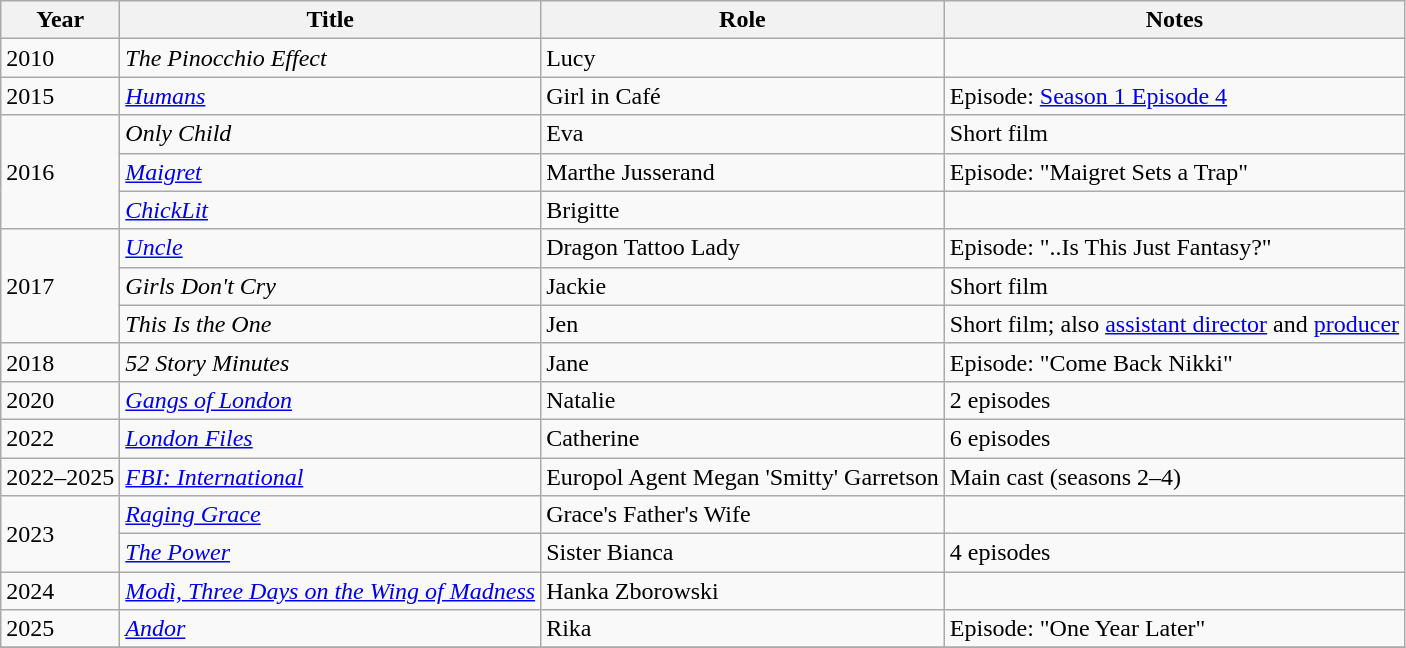<table class="wikitable sortable">
<tr>
<th>Year</th>
<th>Title</th>
<th>Role</th>
<th class="unsortable">Notes</th>
</tr>
<tr>
<td>2010</td>
<td><em>The Pinocchio Effect</em></td>
<td>Lucy</td>
<td></td>
</tr>
<tr>
<td>2015</td>
<td><em><a href='#'>Humans</a></em></td>
<td>Girl in Café</td>
<td>Episode: <a href='#'>Season 1 Episode 4</a></td>
</tr>
<tr>
<td rowspan=3>2016</td>
<td><em>Only Child</em></td>
<td>Eva</td>
<td>Short film</td>
</tr>
<tr>
<td><em><a href='#'>Maigret</a></em></td>
<td>Marthe Jusserand</td>
<td>Episode: "Maigret Sets a Trap"</td>
</tr>
<tr>
<td><em><a href='#'>ChickLit</a></em></td>
<td>Brigitte</td>
<td></td>
</tr>
<tr>
<td rowspan=3>2017</td>
<td><em><a href='#'>Uncle</a></em></td>
<td>Dragon Tattoo Lady</td>
<td>Episode: "..Is This Just Fantasy?"</td>
</tr>
<tr>
<td><em>Girls Don't Cry</em></td>
<td>Jackie</td>
<td>Short film</td>
</tr>
<tr>
<td><em>This Is the One</em></td>
<td>Jen</td>
<td>Short film; also <a href='#'>assistant director</a> and <a href='#'>producer</a></td>
</tr>
<tr>
<td>2018</td>
<td><em>52 Story Minutes</em></td>
<td>Jane</td>
<td>Episode: "Come Back Nikki"</td>
</tr>
<tr>
<td>2020</td>
<td><em><a href='#'>Gangs of London</a></em></td>
<td>Natalie</td>
<td>2 episodes</td>
</tr>
<tr>
<td>2022</td>
<td><em><a href='#'>London Files</a></em></td>
<td>Catherine</td>
<td>6 episodes</td>
</tr>
<tr>
<td>2022–2025</td>
<td><em><a href='#'>FBI: International</a></em></td>
<td>Europol Agent Megan 'Smitty' Garretson</td>
<td>Main cast (seasons 2–4)</td>
</tr>
<tr>
<td rowspan=2>2023</td>
<td><em><a href='#'>Raging Grace</a></em></td>
<td>Grace's Father's Wife</td>
<td></td>
</tr>
<tr>
<td><em><a href='#'>The Power</a></em></td>
<td>Sister Bianca</td>
<td>4 episodes</td>
</tr>
<tr>
<td>2024</td>
<td><em><a href='#'>Modì, Three Days on the Wing of Madness</a></em></td>
<td>Hanka Zborowski</td>
<td></td>
</tr>
<tr>
<td>2025</td>
<td><em><a href='#'>Andor</a></em></td>
<td>Rika</td>
<td>Episode: "One Year Later"</td>
</tr>
<tr>
</tr>
</table>
